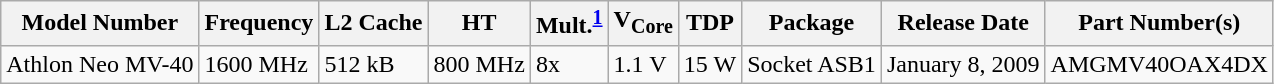<table class="wikitable">
<tr>
<th>Model Number</th>
<th>Frequency</th>
<th>L2 Cache</th>
<th>HT</th>
<th>Mult.<sup><a href='#'>1</a></sup></th>
<th>V<sub>Core</sub></th>
<th>TDP</th>
<th>Package</th>
<th>Release Date</th>
<th>Part Number(s)</th>
</tr>
<tr>
<td>Athlon Neo MV-40</td>
<td>1600 MHz</td>
<td>512 kB</td>
<td>800 MHz</td>
<td>8x</td>
<td>1.1 V</td>
<td>15 W</td>
<td>Socket ASB1</td>
<td>January 8, 2009</td>
<td>AMGMV40OAX4DX</td>
</tr>
</table>
